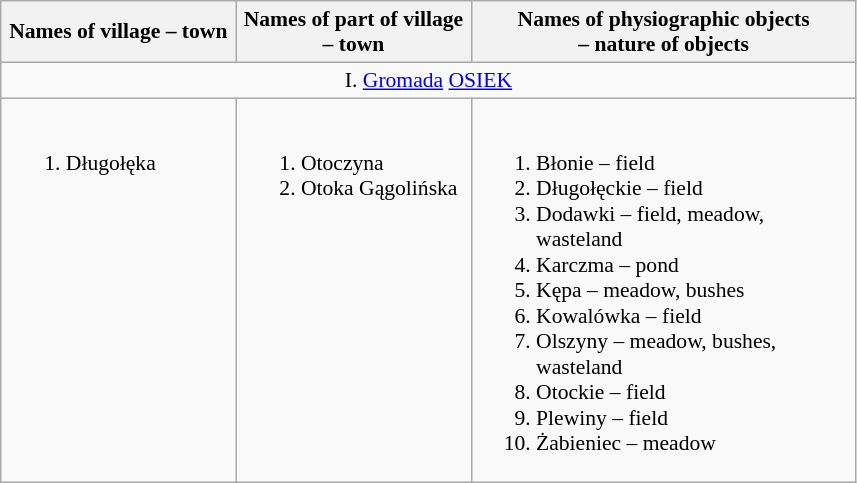<table class="wikitable" style="text-align:center; font-size:90%" |>
<tr>
<th width="150px">Names of village – town</th>
<th width="150px">Names of part of village<br> – town</th>
<th width="250px">Names of physiographic objects<br> – nature of objects</th>
</tr>
<tr>
<td colspan = "3">I. <a href='#'>Gromada</a> <a href='#'>OSIEK</a></td>
</tr>
<tr>
<td valign = "top" style="text-align:left"><br><ol><li>Długołęka</li></ol></td>
<td valign = "top" style="text-align:left"><br><ol><li>Otoczyna</li><li>Otoka Gągolińska</li></ol></td>
<td valign = "top" style="text-align:left"><br><ol><li>Błonie – field</li><li>Długołęckie – field</li><li>Dodawki – field, meadow, wasteland</li><li>Karczma – pond</li><li>Kępa – meadow, bushes</li><li>Kowalówka – field</li><li>Olszyny – meadow, bushes, wasteland</li><li>Otockie – field</li><li>Plewiny – field</li><li>Żabieniec – meadow</li></ol></td>
</tr>
</table>
